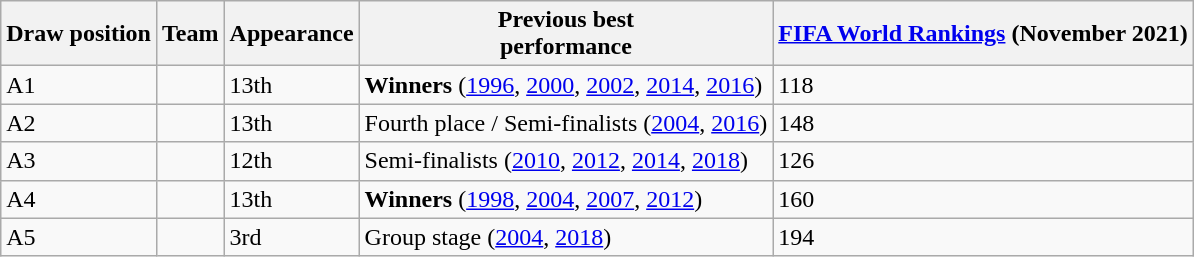<table class="wikitable" style="text-align:left;">
<tr>
<th>Draw position</th>
<th>Team</th>
<th>Appearance</th>
<th>Previous best<br>performance</th>
<th><a href='#'>FIFA World Rankings</a> (November 2021)</th>
</tr>
<tr>
<td>A1</td>
<td style=white-space:nowrap></td>
<td data-sort-value="37">13th</td>
<td data-sort-value="6.04"><strong>Winners</strong> (<a href='#'>1996</a>, <a href='#'>2000</a>, <a href='#'>2002</a>, <a href='#'>2014</a>, <a href='#'>2016</a>)</td>
<td>118</td>
</tr>
<tr>
<td>A2</td>
<td style=white-space:nowrap></td>
<td data-sort-value="37">13th</td>
<td data-sort-value="6.04">Fourth place / Semi-finalists (<a href='#'>2004</a>, <a href='#'>2016</a>)</td>
<td>148</td>
</tr>
<tr>
<td>A3</td>
<td style=white-space:nowrap></td>
<td data-sort-value="37">12th</td>
<td data-sort-value="6.04">Semi-finalists (<a href='#'>2010</a>, <a href='#'>2012</a>, <a href='#'>2014</a>, <a href='#'>2018</a>)</td>
<td>126</td>
</tr>
<tr>
<td>A4</td>
<td style=white-space:nowrap></td>
<td data-sort-value="37">13th</td>
<td data-sort-value="6.04"><strong>Winners</strong> (<a href='#'>1998</a>, <a href='#'>2004</a>, <a href='#'>2007</a>, <a href='#'>2012</a>)</td>
<td>160</td>
</tr>
<tr>
<td>A5</td>
<td style=white-space:nowrap></td>
<td data-sort-value="37">3rd</td>
<td data-sort-value="6.04">Group stage (<a href='#'>2004</a>, <a href='#'>2018</a>)</td>
<td>194</td>
</tr>
</table>
